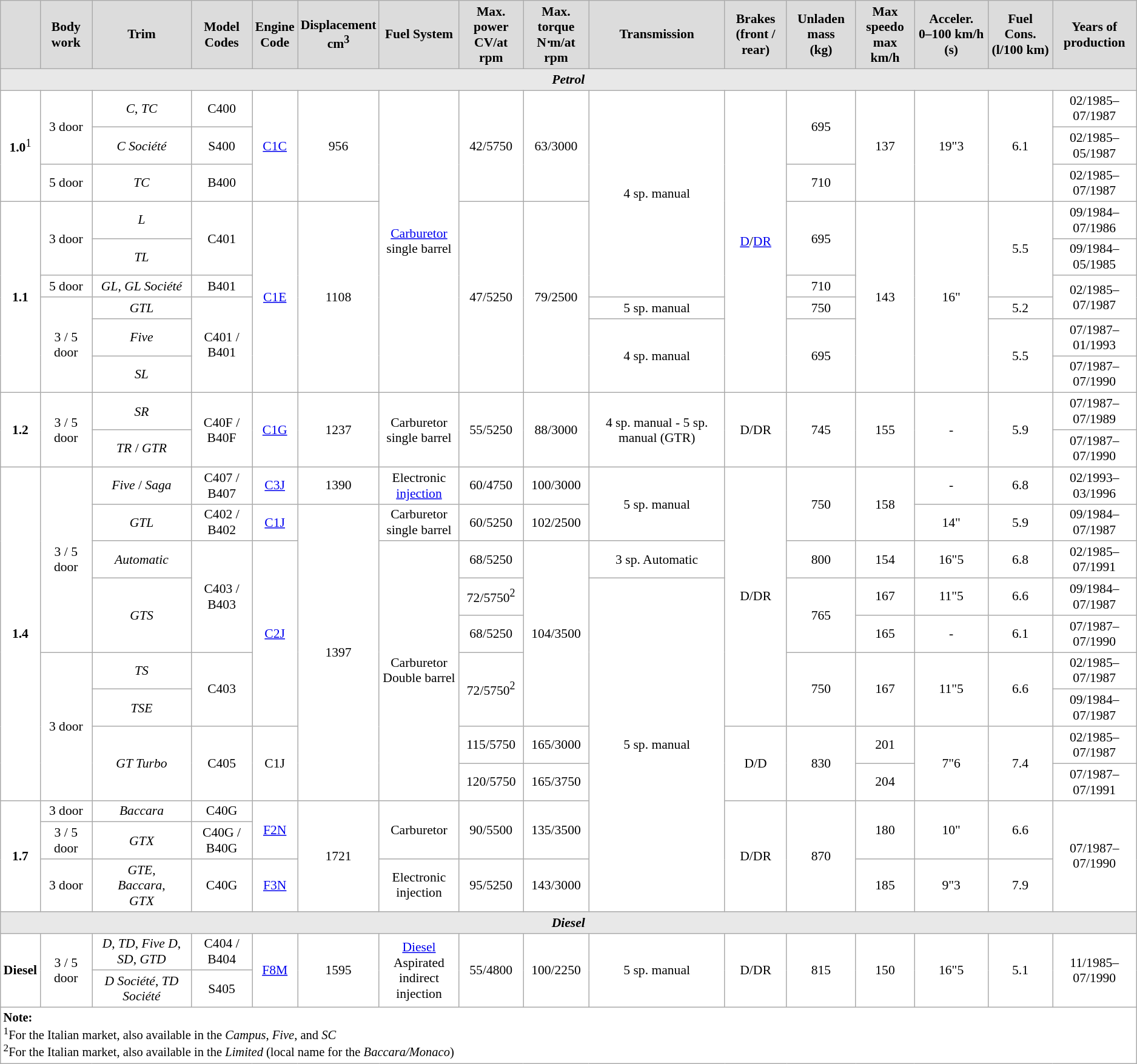<table class="wikitable" style="text-align:center; font-size:90%; background-color:#ffffff ">
<tr style="background:#DCDCDC; font-weight: bold">
<td></td>
<td>Body work</td>
<td>Trim</td>
<td>Model<br>Codes</td>
<td>Engine<br>Code</td>
<td>Displacement<br>cm<sup>3</sup></td>
<td>Fuel System</td>
<td>Max. power<br>CV/at rpm</td>
<td>Max. torque<br>N⋅m/at rpm</td>
<td>Transmission</td>
<td>Brakes<br>(front / rear)</td>
<td>Unladen mass<br>(kg)</td>
<td>Max speedo<br>max km/h</td>
<td>Acceler.<br>0–100 km/h (s)</td>
<td>Fuel Cons.<br>(l/100 km)</td>
<td>Years of<br>production</td>
</tr>
<tr>
<th colspan=16 style="background:#e8e8e8"><em>Petrol</em></th>
</tr>
<tr>
<td rowspan="3"><strong>1.0</strong><sup>1</sup></td>
<td rowspan="2">3 door</td>
<td><em>C</em>, <em>TC</em></td>
<td>C400</td>
<td rowspan="3"><a href='#'>C1C</a></td>
<td rowspan="3">956</td>
<td rowspan="10"><a href='#'>Carburetor</a><br>single barrel</td>
<td rowspan="3">42/5750</td>
<td rowspan="3">63/3000</td>
<td rowspan="7">4 sp. manual</td>
<td rowspan="10"><a href='#'>D</a>/<a href='#'>DR</a></td>
<td rowspan="2">695</td>
<td rowspan="3">137</td>
<td rowspan="3">19"3</td>
<td rowspan="3">6.1</td>
<td>02/1985–07/1987</td>
</tr>
<tr>
<td><em>C Société</em></td>
<td>S400</td>
<td>02/1985–05/1987</td>
</tr>
<tr>
<td>5 door</td>
<td><em>TC</em></td>
<td>B400</td>
<td>710</td>
<td>02/1985–07/1987</td>
</tr>
<tr>
<td rowspan="7"><strong>1.1</strong></td>
<td rowspan="3">3 door</td>
<td><em>L</em></td>
<td rowspan="3">C401</td>
<td rowspan="7"><a href='#'>C1E</a></td>
<td rowspan="7">1108</td>
<td rowspan="7">47/5250</td>
<td rowspan="7">79/2500</td>
<td rowspan="3">695</td>
<td rowspan="7">143</td>
<td rowspan="7">16"</td>
<td rowspan="4">5.5</td>
<td>09/1984–07/1986</td>
</tr>
<tr>
<td><em>TL</em></td>
<td>09/1984–05/1985</td>
</tr>
<tr>
<td rowspan="2"><em>GL</em>, <em>GL Société</em></td>
<td rowspan="3">02/1985–07/1987</td>
</tr>
<tr>
<td>5 door</td>
<td>B401</td>
<td>710</td>
</tr>
<tr>
<td rowspan="3">3 / 5 door</td>
<td><em>GTL</em></td>
<td rowspan="3">C401 / B401</td>
<td>5 sp. manual</td>
<td>750</td>
<td>5.2</td>
</tr>
<tr>
<td><em>Five</em></td>
<td rowspan="2">4 sp. manual</td>
<td rowspan="2">695</td>
<td rowspan="2">5.5</td>
<td>07/1987–01/1993</td>
</tr>
<tr>
<td><em>SL</em></td>
<td>07/1987–07/1990</td>
</tr>
<tr>
<td rowspan="2"><strong>1.2</strong></td>
<td rowspan="2">3 / 5 door</td>
<td><em>SR</em></td>
<td rowspan="2">C40F / B40F</td>
<td rowspan="2"><a href='#'>C1G</a></td>
<td rowspan="2">1237</td>
<td rowspan="2">Carburetor<br>single barrel</td>
<td rowspan="2">55/5250</td>
<td rowspan="2">88/3000</td>
<td rowspan="2">4 sp. manual - 5 sp. manual (GTR)</td>
<td rowspan="2">D/DR</td>
<td rowspan="2">745</td>
<td rowspan="2">155</td>
<td rowspan="2">-</td>
<td rowspan="2">5.9</td>
<td>07/1987–07/1989</td>
</tr>
<tr>
<td><em>TR</em> / <em>GTR</em></td>
<td>07/1987–07/1990</td>
</tr>
<tr>
<td rowspan="9"><strong>1.4</strong></td>
<td rowspan="5">3 / 5 door</td>
<td><em>Five</em> / <em>Saga</em></td>
<td>C407 / B407</td>
<td><a href='#'>C3J</a></td>
<td>1390</td>
<td>Electronic<br><a href='#'>injection</a></td>
<td>60/4750</td>
<td>100/3000</td>
<td rowspan="2">5 sp. manual</td>
<td rowspan="7">D/DR</td>
<td rowspan="2">750</td>
<td rowspan="2">158</td>
<td>-</td>
<td>6.8</td>
<td>02/1993–03/1996</td>
</tr>
<tr>
<td><em>GTL</em></td>
<td>C402 / B402</td>
<td><a href='#'>C1J</a></td>
<td rowspan="8">1397</td>
<td>Carburetor<br>single barrel</td>
<td>60/5250</td>
<td>102/2500</td>
<td>14"</td>
<td>5.9</td>
<td>09/1984–07/1987</td>
</tr>
<tr>
<td><em>Automatic</em></td>
<td rowspan="3">C403 / B403</td>
<td rowspan="5"><a href='#'>C2J</a></td>
<td rowspan="7">Carburetor<br>Double barrel</td>
<td>68/5250</td>
<td rowspan="5">104/3500</td>
<td>3 sp. Automatic</td>
<td>800</td>
<td>154</td>
<td>16"5</td>
<td>6.8</td>
<td>02/1985–07/1991</td>
</tr>
<tr>
<td rowspan="2"><em>GTS</em></td>
<td>72/5750<sup>2</sup></td>
<td rowspan="9">5 sp. manual</td>
<td rowspan="2">765</td>
<td>167</td>
<td>11"5</td>
<td>6.6</td>
<td>09/1984–07/1987</td>
</tr>
<tr>
<td>68/5250</td>
<td>165</td>
<td>-</td>
<td>6.1</td>
<td>07/1987–07/1990</td>
</tr>
<tr>
<td rowspan="4">3 door</td>
<td><em>TS</em></td>
<td rowspan="2">C403</td>
<td rowspan="2">72/5750<sup>2</sup></td>
<td rowspan="2">750</td>
<td rowspan="2">167</td>
<td rowspan="2">11"5</td>
<td rowspan="2">6.6</td>
<td>02/1985–07/1987</td>
</tr>
<tr>
<td><em>TSE</em></td>
<td>09/1984–07/1987</td>
</tr>
<tr>
<td rowspan="2"><em>GT Turbo</em></td>
<td rowspan="2">C405</td>
<td rowspan="2">C1J</td>
<td>115/5750</td>
<td>165/3000</td>
<td rowspan="2">D/D</td>
<td rowspan="2">830</td>
<td>201</td>
<td rowspan="2">7"6</td>
<td rowspan="2">7.4</td>
<td>02/1985–07/1987</td>
</tr>
<tr>
<td>120/5750</td>
<td>165/3750</td>
<td>204</td>
<td>07/1987–07/1991</td>
</tr>
<tr>
<td rowspan="3"><strong>1.7</strong></td>
<td>3 door</td>
<td><em>Baccara</em></td>
<td>C40G</td>
<td rowspan="2"><a href='#'>F2N</a></td>
<td rowspan="3">1721</td>
<td rowspan="2">Carburetor</td>
<td rowspan="2">90/5500</td>
<td rowspan="2">135/3500</td>
<td rowspan="3">D/DR</td>
<td rowspan="3">870</td>
<td rowspan="2">180</td>
<td rowspan="2">10"</td>
<td rowspan="2">6.6</td>
<td rowspan="3">07/1987–07/1990</td>
</tr>
<tr>
<td>3 / 5 door</td>
<td><em>GTX</em></td>
<td>C40G / B40G</td>
</tr>
<tr>
<td>3 door</td>
<td><em>GTE</em>,<br><em>Baccara</em>,<br><em>GTX</em></td>
<td>C40G</td>
<td><a href='#'>F3N</a></td>
<td>Electronic<br>injection</td>
<td>95/5250</td>
<td>143/3000</td>
<td>185</td>
<td>9"3</td>
<td>7.9</td>
</tr>
<tr>
<th colspan=16 style="background:#e8e8e8"><em>Diesel</em></th>
</tr>
<tr>
<td rowspan="2"><strong>Diesel</strong></td>
<td rowspan="2">3 / 5 door</td>
<td><em>D</em>, <em>TD</em>, <em>Five D</em>, <em>SD</em>, <em>GTD</em></td>
<td>C404 / B404</td>
<td rowspan="2"><a href='#'>F8M</a></td>
<td rowspan="2">1595</td>
<td rowspan="2"><a href='#'>Diesel</a> Aspirated <br>indirect injection</td>
<td rowspan="2">55/4800</td>
<td rowspan="2">100/2250</td>
<td rowspan="2">5 sp. manual</td>
<td rowspan="2">D/DR</td>
<td rowspan="2">815</td>
<td rowspan="2">150</td>
<td rowspan="2">16"5</td>
<td rowspan="2">5.1</td>
<td rowspan="2">11/1985–07/1990</td>
</tr>
<tr>
<td><em>D Société</em>, <em>TD Société</em></td>
<td>S405</td>
</tr>
<tr>
<td style="text-align:left; font-size:95%;" colspan="16"><strong>Note:</strong><br><sup>1</sup>For the Italian market, also available in the <em>Campus</em>, <em>Five</em>, and <em>SC</em><br><sup>2</sup>For the Italian market, also available in the <em>Limited</em> (local name for the <em>Baccara/Monaco</em>)</td>
</tr>
</table>
